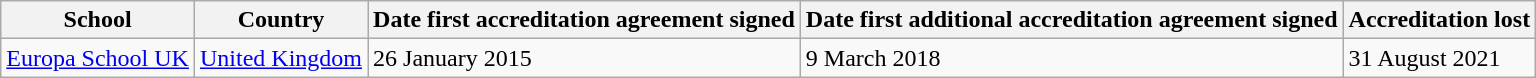<table class="wikitable sortable">
<tr>
<th>School</th>
<th>Country</th>
<th>Date first accreditation agreement signed</th>
<th>Date first additional accreditation agreement signed</th>
<th>Accreditation lost</th>
</tr>
<tr>
<td><a href='#'>Europa School UK</a></td>
<td><a href='#'>United Kingdom</a></td>
<td>26 January 2015</td>
<td>9 March 2018</td>
<td>31 August 2021</td>
</tr>
</table>
